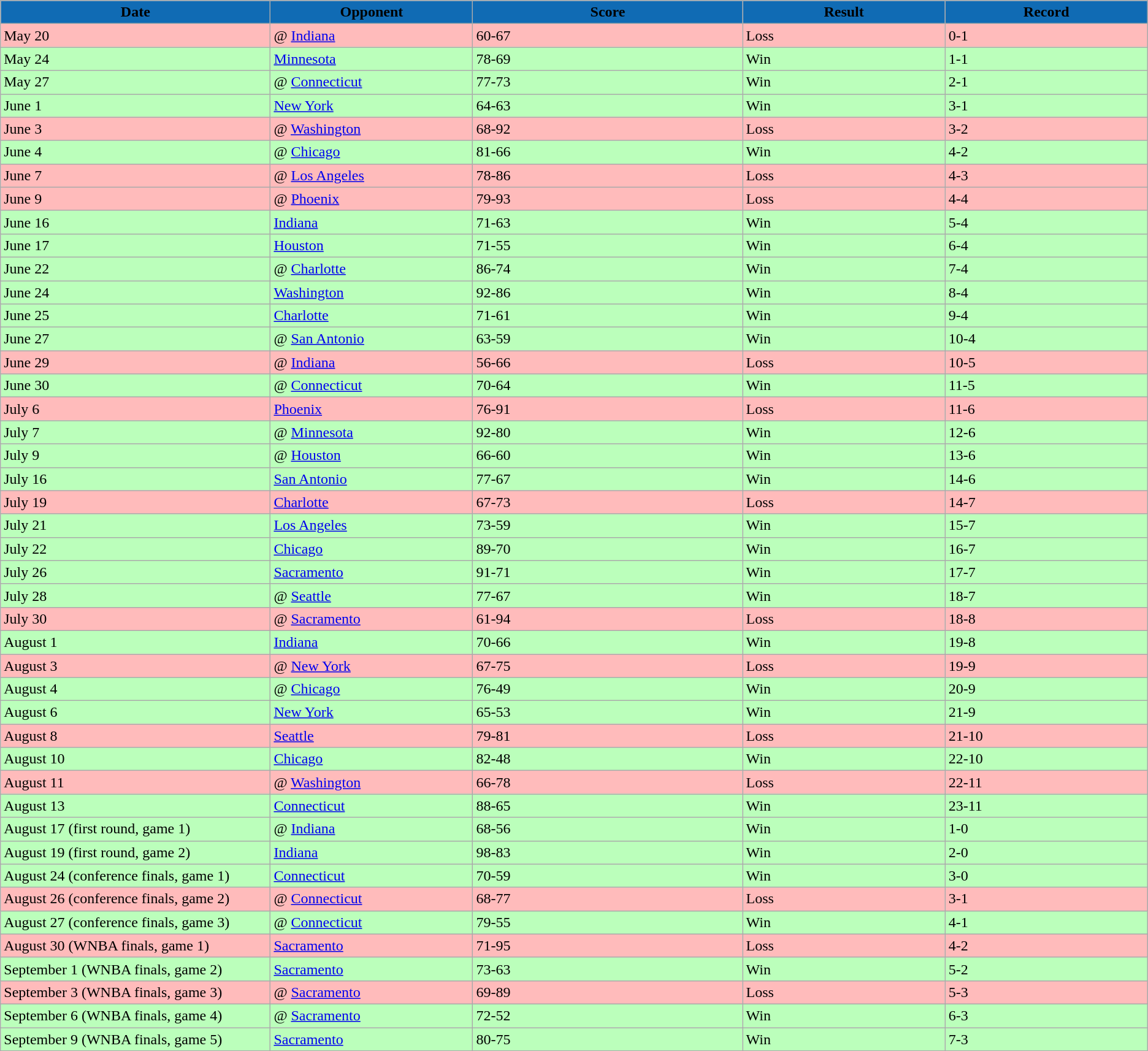<table class="wikitable sortable sortable">
<tr>
<th style="background:#106bb4;" width="20%">Date</th>
<th style="background:#106bb4;" width="15%">Opponent</th>
<th style="background:#106bb4;" width="20%">Score</th>
<th style="background:#106bb4;" width="15%">Result</th>
<th style="background:#106bb4;" width="15%">Record</th>
</tr>
<tr bgcolor="ffbbbb">
<td>May 20</td>
<td>@ <a href='#'>Indiana</a></td>
<td>60-67</td>
<td>Loss</td>
<td>0-1</td>
</tr>
<tr bgcolor="bbffbb">
<td>May 24</td>
<td><a href='#'>Minnesota</a></td>
<td>78-69</td>
<td>Win</td>
<td>1-1</td>
</tr>
<tr bgcolor="bbffbb">
<td>May 27</td>
<td>@ <a href='#'>Connecticut</a></td>
<td>77-73</td>
<td>Win</td>
<td>2-1</td>
</tr>
<tr bgcolor="bbffbb">
<td>June 1</td>
<td><a href='#'>New York</a></td>
<td>64-63</td>
<td>Win</td>
<td>3-1</td>
</tr>
<tr bgcolor="ffbbbb">
<td>June 3</td>
<td>@ <a href='#'>Washington</a></td>
<td>68-92</td>
<td>Loss</td>
<td>3-2</td>
</tr>
<tr bgcolor="bbffbb">
<td>June 4</td>
<td>@ <a href='#'>Chicago</a></td>
<td>81-66</td>
<td>Win</td>
<td>4-2</td>
</tr>
<tr bgcolor="ffbbbb">
<td>June 7</td>
<td>@ <a href='#'>Los Angeles</a></td>
<td>78-86</td>
<td>Loss</td>
<td>4-3</td>
</tr>
<tr bgcolor="ffbbbb">
<td>June 9</td>
<td>@ <a href='#'>Phoenix</a></td>
<td>79-93</td>
<td>Loss</td>
<td>4-4</td>
</tr>
<tr bgcolor="bbffbb">
<td>June 16</td>
<td><a href='#'>Indiana</a></td>
<td>71-63</td>
<td>Win</td>
<td>5-4</td>
</tr>
<tr bgcolor="bbffbb">
<td>June 17</td>
<td><a href='#'>Houston</a></td>
<td>71-55</td>
<td>Win</td>
<td>6-4</td>
</tr>
<tr bgcolor="bbffbb">
<td>June 22</td>
<td>@ <a href='#'>Charlotte</a></td>
<td>86-74</td>
<td>Win</td>
<td>7-4</td>
</tr>
<tr bgcolor="bbffbb">
<td>June 24</td>
<td><a href='#'>Washington</a></td>
<td>92-86</td>
<td>Win</td>
<td>8-4</td>
</tr>
<tr bgcolor="bbffbb">
<td>June 25</td>
<td><a href='#'>Charlotte</a></td>
<td>71-61</td>
<td>Win</td>
<td>9-4</td>
</tr>
<tr bgcolor="bbffbb">
<td>June 27</td>
<td>@ <a href='#'>San Antonio</a></td>
<td>63-59</td>
<td>Win</td>
<td>10-4</td>
</tr>
<tr bgcolor="ffbbbb">
<td>June 29</td>
<td>@ <a href='#'>Indiana</a></td>
<td>56-66</td>
<td>Loss</td>
<td>10-5</td>
</tr>
<tr bgcolor="bbffbb">
<td>June 30</td>
<td>@ <a href='#'>Connecticut</a></td>
<td>70-64</td>
<td>Win</td>
<td>11-5</td>
</tr>
<tr bgcolor="ffbbbb">
<td>July 6</td>
<td><a href='#'>Phoenix</a></td>
<td>76-91</td>
<td>Loss</td>
<td>11-6</td>
</tr>
<tr bgcolor="bbffbb">
<td>July 7</td>
<td>@ <a href='#'>Minnesota</a></td>
<td>92-80</td>
<td>Win</td>
<td>12-6</td>
</tr>
<tr bgcolor="bbffbb">
<td>July 9</td>
<td>@ <a href='#'>Houston</a></td>
<td>66-60</td>
<td>Win</td>
<td>13-6</td>
</tr>
<tr bgcolor="bbffbb">
<td>July 16</td>
<td><a href='#'>San Antonio</a></td>
<td>77-67</td>
<td>Win</td>
<td>14-6</td>
</tr>
<tr bgcolor="ffbbbb">
<td>July 19</td>
<td><a href='#'>Charlotte</a></td>
<td>67-73</td>
<td>Loss</td>
<td>14-7</td>
</tr>
<tr bgcolor="bbffbb">
<td>July 21</td>
<td><a href='#'>Los Angeles</a></td>
<td>73-59</td>
<td>Win</td>
<td>15-7</td>
</tr>
<tr bgcolor="bbffbb">
<td>July 22</td>
<td><a href='#'>Chicago</a></td>
<td>89-70</td>
<td>Win</td>
<td>16-7</td>
</tr>
<tr bgcolor="bbffbb">
<td>July 26</td>
<td><a href='#'>Sacramento</a></td>
<td>91-71</td>
<td>Win</td>
<td>17-7</td>
</tr>
<tr bgcolor="bbffbb">
<td>July 28</td>
<td>@ <a href='#'>Seattle</a></td>
<td>77-67</td>
<td>Win</td>
<td>18-7</td>
</tr>
<tr bgcolor="ffbbbb">
<td>July 30</td>
<td>@ <a href='#'>Sacramento</a></td>
<td>61-94</td>
<td>Loss</td>
<td>18-8</td>
</tr>
<tr bgcolor="bbffbb">
<td>August 1</td>
<td><a href='#'>Indiana</a></td>
<td>70-66</td>
<td>Win</td>
<td>19-8</td>
</tr>
<tr bgcolor="ffbbbb">
<td>August 3</td>
<td>@ <a href='#'>New York</a></td>
<td>67-75</td>
<td>Loss</td>
<td>19-9</td>
</tr>
<tr bgcolor="bbffbb">
<td>August 4</td>
<td>@ <a href='#'>Chicago</a></td>
<td>76-49</td>
<td>Win</td>
<td>20-9</td>
</tr>
<tr bgcolor="bbffbb">
<td>August 6</td>
<td><a href='#'>New York</a></td>
<td>65-53</td>
<td>Win</td>
<td>21-9</td>
</tr>
<tr bgcolor="ffbbbb">
<td>August 8</td>
<td><a href='#'>Seattle</a></td>
<td>79-81</td>
<td>Loss</td>
<td>21-10</td>
</tr>
<tr bgcolor="bbffbb">
<td>August 10</td>
<td><a href='#'>Chicago</a></td>
<td>82-48</td>
<td>Win</td>
<td>22-10</td>
</tr>
<tr bgcolor="ffbbbb">
<td>August 11</td>
<td>@ <a href='#'>Washington</a></td>
<td>66-78</td>
<td>Loss</td>
<td>22-11</td>
</tr>
<tr bgcolor="bbffbb">
<td>August 13</td>
<td><a href='#'>Connecticut</a></td>
<td>88-65</td>
<td>Win</td>
<td>23-11</td>
</tr>
<tr bgcolor="bbffbb">
<td>August 17 (first round, game 1)</td>
<td>@ <a href='#'>Indiana</a></td>
<td>68-56</td>
<td>Win</td>
<td>1-0</td>
</tr>
<tr bgcolor="bbffbb">
<td>August 19 (first round, game 2)</td>
<td><a href='#'>Indiana</a></td>
<td>98-83</td>
<td>Win</td>
<td>2-0</td>
</tr>
<tr bgcolor="bbffbb">
<td>August 24 (conference finals, game 1)</td>
<td><a href='#'>Connecticut</a></td>
<td>70-59</td>
<td>Win</td>
<td>3-0</td>
</tr>
<tr bgcolor="ffbbbb">
<td>August 26 (conference finals, game 2)</td>
<td>@ <a href='#'>Connecticut</a></td>
<td>68-77</td>
<td>Loss</td>
<td>3-1</td>
</tr>
<tr bgcolor="bbffbb">
<td>August 27 (conference finals, game 3)</td>
<td>@ <a href='#'>Connecticut</a></td>
<td>79-55</td>
<td>Win</td>
<td>4-1</td>
</tr>
<tr bgcolor="ffbbbb">
<td>August 30 (WNBA finals, game 1)</td>
<td><a href='#'>Sacramento</a></td>
<td>71-95</td>
<td>Loss</td>
<td>4-2</td>
</tr>
<tr bgcolor="bbffbb">
<td>September 1 (WNBA finals, game 2)</td>
<td><a href='#'>Sacramento</a></td>
<td>73-63</td>
<td>Win</td>
<td>5-2</td>
</tr>
<tr bgcolor="ffbbbb">
<td>September 3 (WNBA finals, game 3)</td>
<td>@ <a href='#'>Sacramento</a></td>
<td>69-89</td>
<td>Loss</td>
<td>5-3</td>
</tr>
<tr bgcolor="bbffbb">
<td>September 6 (WNBA finals, game 4)</td>
<td>@ <a href='#'>Sacramento</a></td>
<td>72-52</td>
<td>Win</td>
<td>6-3</td>
</tr>
<tr bgcolor="bbffbb">
<td>September 9 (WNBA finals, game 5)</td>
<td><a href='#'>Sacramento</a></td>
<td>80-75</td>
<td>Win</td>
<td>7-3</td>
</tr>
</table>
